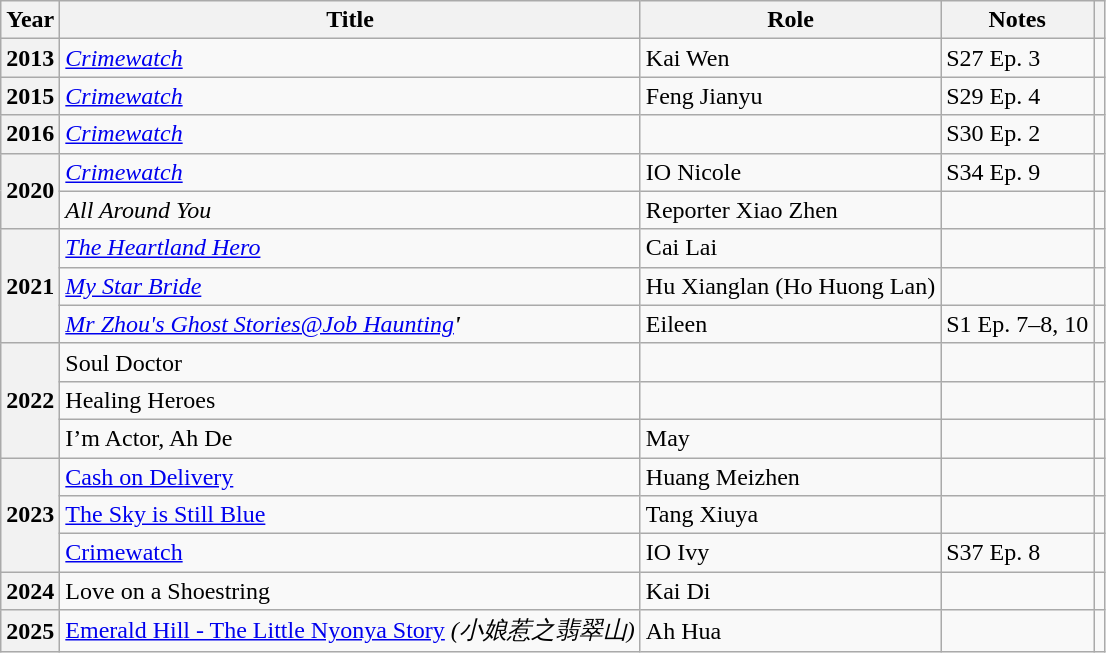<table class="wikitable sortable plainrowheaders">
<tr>
<th scope="col">Year</th>
<th scope="col">Title</th>
<th scope="col">Role</th>
<th scope="col" class="unsortable">Notes</th>
<th scope="col" class="unsortable"></th>
</tr>
<tr>
<th scope="row">2013</th>
<td><em><a href='#'>Crimewatch</a></em></td>
<td>Kai Wen</td>
<td>S27 Ep. 3</td>
<td></td>
</tr>
<tr>
<th scope="row">2015</th>
<td><em><a href='#'>Crimewatch</a></em></td>
<td>Feng Jianyu</td>
<td>S29 Ep. 4</td>
<td></td>
</tr>
<tr>
<th scope="row">2016</th>
<td><em><a href='#'>Crimewatch</a></em></td>
<td></td>
<td>S30 Ep. 2</td>
<td></td>
</tr>
<tr>
<th scope="row" rowspan="2">2020</th>
<td><em><a href='#'>Crimewatch</a></em></td>
<td>IO Nicole</td>
<td>S34 Ep. 9</td>
<td></td>
</tr>
<tr>
<td><em>All Around You</em></td>
<td>Reporter Xiao Zhen</td>
<td></td>
<td></td>
</tr>
<tr>
<th scope="row" rowspan="3">2021</th>
<td><em><a href='#'>The Heartland Hero</a></em></td>
<td>Cai Lai</td>
<td></td>
<td></td>
</tr>
<tr>
<td><em><a href='#'>My Star Bride</a></em></td>
<td>Hu Xianglan (Ho Huong Lan)</td>
<td></td>
<td></td>
</tr>
<tr>
<td><em><a href='#'>Mr Zhou's Ghost Stories@Job Haunting</a><strong>'</td>
<td>Eileen</td>
<td>S1 Ep. 7–8, 10</td>
<td></td>
</tr>
<tr>
<th rowspan="3" scope="row">2022</th>
<td></em>Soul Doctor<em></td>
<td></td>
<td></td>
<td></td>
</tr>
<tr>
<td></em>Healing Heroes<em></td>
<td></td>
<td></td>
<td></td>
</tr>
<tr>
<td></em>I’m Actor, Ah De<em></td>
<td>May</td>
<td></td>
<td></td>
</tr>
<tr>
<th scope="row" rowspan="3">2023</th>
<td></em><a href='#'>Cash on Delivery</a><em></td>
<td>Huang Meizhen</td>
<td></td>
<td></td>
</tr>
<tr>
<td></em><a href='#'>The Sky is Still Blue</a><em></td>
<td>Tang Xiuya</td>
<td></td>
<td></td>
</tr>
<tr>
<td></em><a href='#'>Crimewatch</a><em></td>
<td>IO Ivy</td>
<td>S37 Ep. 8</td>
</tr>
<tr>
<th scope="row" rowspan="1">2024</th>
<td></em>Love on a Shoestring<em></td>
<td>Kai Di</td>
<td></td>
<td></td>
</tr>
<tr>
<th scope="row">2025</th>
<td></em><a href='#'>Emerald Hill - The Little Nyonya Story</a><em>  (小娘惹之翡翠山)</td>
<td>Ah Hua</td>
<td></td>
<td style="text-align:center"></td>
</tr>
</table>
